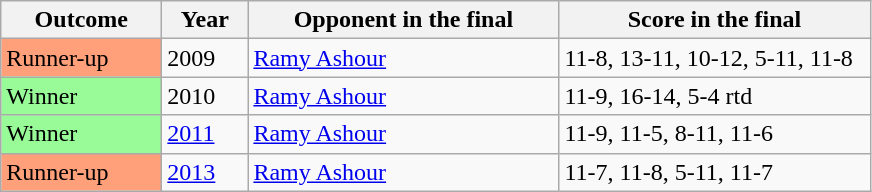<table class="sortable wikitable">
<tr>
<th width="100">Outcome</th>
<th width="50">Year</th>
<th width="200">Opponent in the final</th>
<th width="200">Score in the final</th>
</tr>
<tr>
<td bgcolor="ffa07a">Runner-up</td>
<td>2009</td>
<td>   <a href='#'>Ramy Ashour</a></td>
<td>11-8, 13-11, 10-12, 5-11, 11-8</td>
</tr>
<tr>
<td bgcolor="98FB98">Winner</td>
<td>2010</td>
<td>   <a href='#'>Ramy Ashour</a></td>
<td>11-9, 16-14, 5-4 rtd</td>
</tr>
<tr>
<td bgcolor="98FB98">Winner</td>
<td><a href='#'>2011</a></td>
<td>   <a href='#'>Ramy Ashour</a></td>
<td>11-9, 11-5, 8-11, 11-6</td>
</tr>
<tr>
<td bgcolor="ffa07a">Runner-up</td>
<td><a href='#'>2013</a></td>
<td>   <a href='#'>Ramy Ashour</a></td>
<td>11-7, 11-8, 5-11, 11-7</td>
</tr>
</table>
